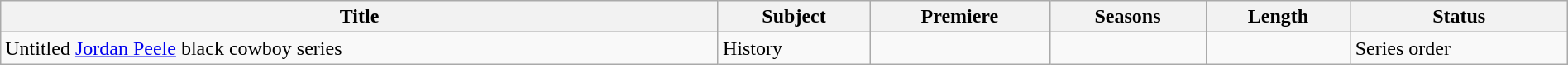<table class="wikitable sortable" style="width:100%;">
<tr>
<th>Title</th>
<th>Subject</th>
<th>Premiere</th>
<th>Seasons</th>
<th>Length</th>
<th>Status</th>
</tr>
<tr>
<td>Untitled <a href='#'>Jordan Peele</a> black cowboy series</td>
<td>History</td>
<td></td>
<td></td>
<td></td>
<td>Series order</td>
</tr>
</table>
